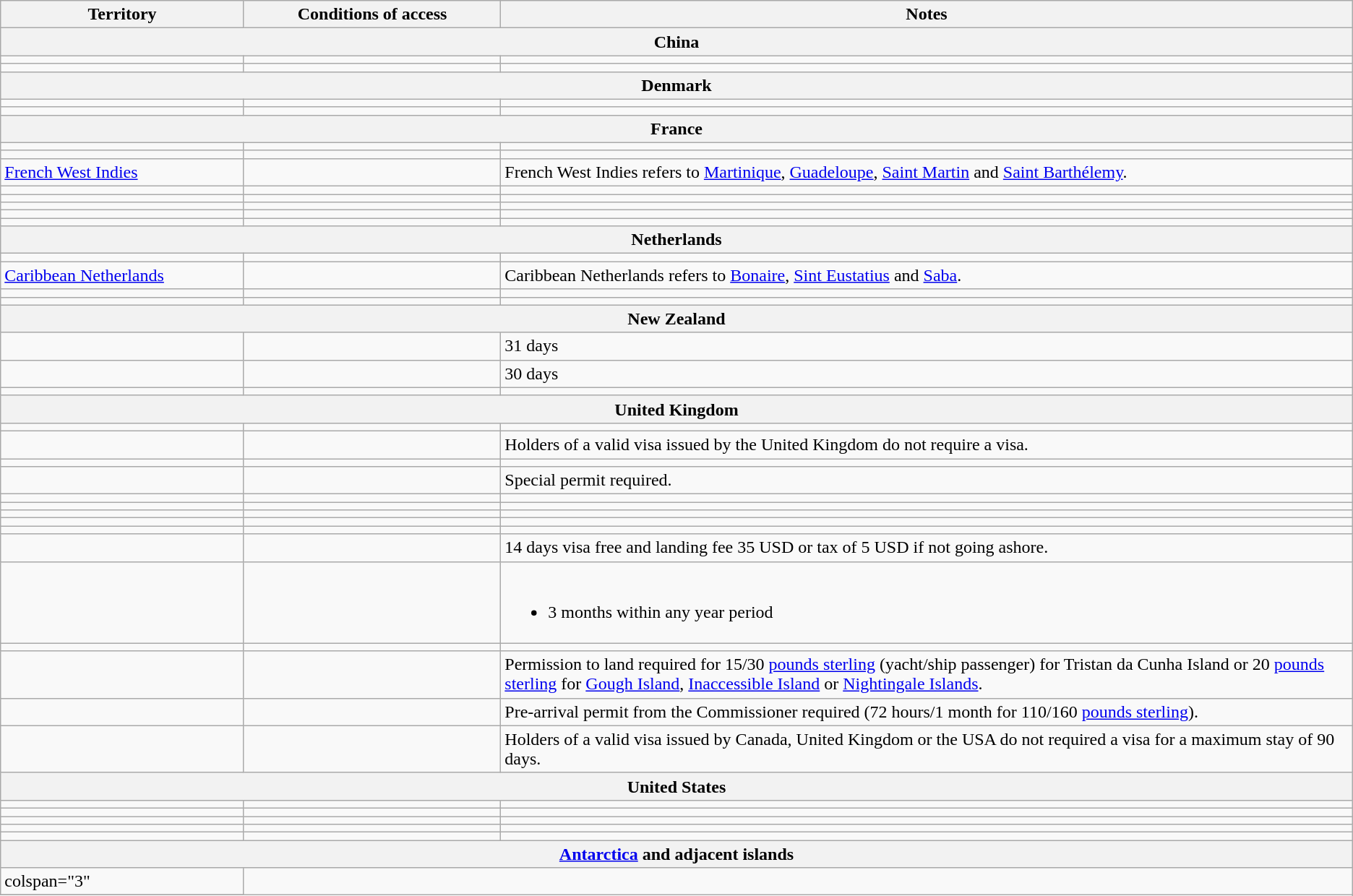<table class="wikitable" style="text-align: left; table-layout: fixed;">
<tr>
<th width="18%">Territory</th>
<th width="19%">Conditions of access</th>
<th>Notes</th>
</tr>
<tr>
<th colspan="3">China</th>
</tr>
<tr>
<td></td>
<td></td>
<td></td>
</tr>
<tr>
<td></td>
<td></td>
<td></td>
</tr>
<tr>
<th colspan="3">Denmark</th>
</tr>
<tr>
<td></td>
<td></td>
<td></td>
</tr>
<tr>
<td></td>
<td></td>
<td></td>
</tr>
<tr>
<th colspan="3">France</th>
</tr>
<tr>
<td></td>
<td></td>
<td></td>
</tr>
<tr>
<td></td>
<td></td>
<td></td>
</tr>
<tr>
<td> <a href='#'>French West Indies</a></td>
<td></td>
<td>French West Indies refers to <a href='#'>Martinique</a>, <a href='#'>Guadeloupe</a>, <a href='#'>Saint Martin</a> and <a href='#'>Saint Barthélemy</a>.</td>
</tr>
<tr>
<td></td>
<td></td>
<td></td>
</tr>
<tr>
<td></td>
<td></td>
<td></td>
</tr>
<tr>
<td></td>
<td></td>
<td></td>
</tr>
<tr>
<td></td>
<td></td>
<td></td>
</tr>
<tr>
<td></td>
<td></td>
<td></td>
</tr>
<tr>
<th colspan="3">Netherlands</th>
</tr>
<tr>
<td></td>
<td></td>
<td></td>
</tr>
<tr>
<td> <a href='#'>Caribbean Netherlands</a></td>
<td></td>
<td>Caribbean Netherlands refers to <a href='#'>Bonaire</a>, <a href='#'>Sint Eustatius</a> and <a href='#'>Saba</a>.</td>
</tr>
<tr>
<td></td>
<td></td>
<td></td>
</tr>
<tr>
<td></td>
<td></td>
<td></td>
</tr>
<tr>
<th colspan="3">New Zealand</th>
</tr>
<tr>
<td></td>
<td></td>
<td>31 days</td>
</tr>
<tr>
<td></td>
<td></td>
<td>30 days</td>
</tr>
<tr>
<td></td>
<td></td>
<td></td>
</tr>
<tr>
<th colspan="3">United Kingdom</th>
</tr>
<tr>
<td></td>
<td></td>
<td></td>
</tr>
<tr>
<td></td>
<td></td>
<td>Holders of a valid visa issued by the United Kingdom do not require a visa.</td>
</tr>
<tr>
<td></td>
<td></td>
<td></td>
</tr>
<tr>
<td></td>
<td></td>
<td>Special permit required.</td>
</tr>
<tr>
<td></td>
<td></td>
<td></td>
</tr>
<tr>
<td></td>
<td></td>
<td></td>
</tr>
<tr>
<td></td>
<td></td>
<td></td>
</tr>
<tr>
<td></td>
<td></td>
<td></td>
</tr>
<tr>
<td></td>
<td></td>
<td></td>
</tr>
<tr>
<td></td>
<td></td>
<td>14 days visa free and landing fee 35 USD or tax of 5 USD if not going ashore.</td>
</tr>
<tr>
<td></td>
<td></td>
<td><br><ul><li>3 months within any year period</li></ul></td>
</tr>
<tr>
<td></td>
<td></td>
<td></td>
</tr>
<tr>
<td></td>
<td></td>
<td>Permission to land required for 15/30 <a href='#'>pounds sterling</a> (yacht/ship passenger) for Tristan da Cunha Island or 20 <a href='#'>pounds sterling</a> for <a href='#'>Gough Island</a>, <a href='#'>Inaccessible Island</a> or <a href='#'>Nightingale Islands</a>.</td>
</tr>
<tr>
<td></td>
<td></td>
<td>Pre-arrival permit from the Commissioner required (72 hours/1 month for 110/160 <a href='#'>pounds sterling</a>).</td>
</tr>
<tr>
<td></td>
<td></td>
<td>Holders of a valid visa issued by Canada, United Kingdom or the USA do not required a visa for a maximum stay of 90 days.</td>
</tr>
<tr>
<th colspan="3">United States</th>
</tr>
<tr>
<td></td>
<td></td>
<td></td>
</tr>
<tr>
<td></td>
<td></td>
<td></td>
</tr>
<tr>
<td></td>
<td></td>
<td></td>
</tr>
<tr>
<td></td>
<td></td>
<td></td>
</tr>
<tr>
<td></td>
<td></td>
<td></td>
</tr>
<tr>
<th colspan="3"><a href='#'>Antarctica</a> and adjacent islands</th>
</tr>
<tr>
<td>colspan="3" </td>
</tr>
<tr>
</tr>
</table>
